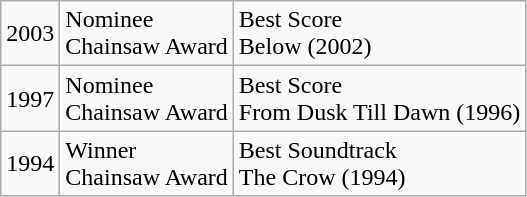<table class="wikitable">
<tr>
<td rowspan="1">2003</td>
<td rowspan="1">Nominee<br>Chainsaw Award</td>
<td>Best Score<br>Below (2002)</td>
</tr>
<tr>
<td rowspan="1">1997</td>
<td rowspan="1">Nominee<br>Chainsaw Award</td>
<td>Best Score<br>From Dusk Till Dawn (1996)</td>
</tr>
<tr>
<td rowspan="1">1994</td>
<td rowspan="1">Winner<br>Chainsaw Award</td>
<td>Best Soundtrack<br>The Crow (1994)</td>
</tr>
</table>
